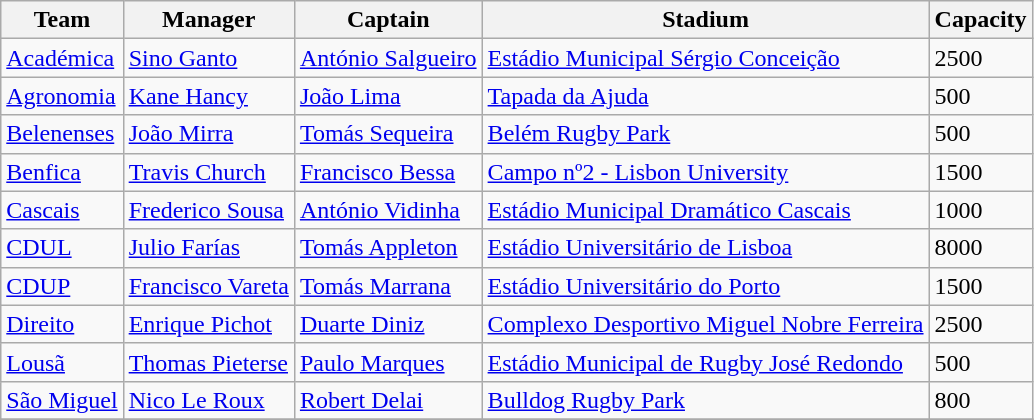<table class="wikitable sortable">
<tr>
<th>Team</th>
<th>Manager</th>
<th>Captain</th>
<th>Stadium</th>
<th>Capacity</th>
</tr>
<tr>
<td><a href='#'>Académica</a></td>
<td> <a href='#'>Sino Ganto</a></td>
<td> <a href='#'>António Salgueiro</a></td>
<td><a href='#'>Estádio Municipal Sérgio Conceição</a></td>
<td>2500</td>
</tr>
<tr>
<td><a href='#'>Agronomia</a></td>
<td> <a href='#'>Kane Hancy</a></td>
<td> <a href='#'>João Lima</a></td>
<td><a href='#'>Tapada da Ajuda</a></td>
<td>500</td>
</tr>
<tr>
<td><a href='#'>Belenenses</a></td>
<td> <a href='#'>João Mirra</a></td>
<td> <a href='#'>Tomás Sequeira</a></td>
<td><a href='#'>Belém Rugby Park</a></td>
<td>500</td>
</tr>
<tr>
<td><a href='#'>Benfica</a></td>
<td> <a href='#'>Travis Church</a></td>
<td> <a href='#'>Francisco Bessa</a></td>
<td><a href='#'>Campo nº2 - Lisbon University</a></td>
<td>1500</td>
</tr>
<tr>
<td><a href='#'>Cascais</a></td>
<td> <a href='#'>Frederico Sousa</a></td>
<td> <a href='#'>António Vidinha</a></td>
<td><a href='#'>Estádio Municipal Dramático Cascais</a></td>
<td>1000</td>
</tr>
<tr>
<td><a href='#'>CDUL</a></td>
<td> <a href='#'>Julio Farías</a></td>
<td> <a href='#'>Tomás Appleton</a></td>
<td><a href='#'>Estádio Universitário de Lisboa</a></td>
<td>8000</td>
</tr>
<tr>
<td><a href='#'>CDUP</a></td>
<td> <a href='#'>Francisco Vareta</a></td>
<td> <a href='#'>Tomás Marrana</a></td>
<td><a href='#'>Estádio Universitário do Porto</a></td>
<td>1500</td>
</tr>
<tr>
<td><a href='#'>Direito</a></td>
<td> <a href='#'>Enrique Pichot</a></td>
<td> <a href='#'>Duarte Diniz</a></td>
<td><a href='#'>Complexo Desportivo Miguel Nobre Ferreira</a></td>
<td>2500</td>
</tr>
<tr>
<td><a href='#'>Lousã</a></td>
<td> <a href='#'>Thomas Pieterse</a></td>
<td> <a href='#'>Paulo Marques</a></td>
<td><a href='#'>Estádio Municipal de Rugby José Redondo</a></td>
<td>500</td>
</tr>
<tr>
<td><a href='#'>São Miguel</a></td>
<td> <a href='#'>Nico Le Roux</a></td>
<td> <a href='#'>Robert Delai</a></td>
<td><a href='#'> Bulldog Rugby Park</a></td>
<td>800</td>
</tr>
<tr>
</tr>
</table>
